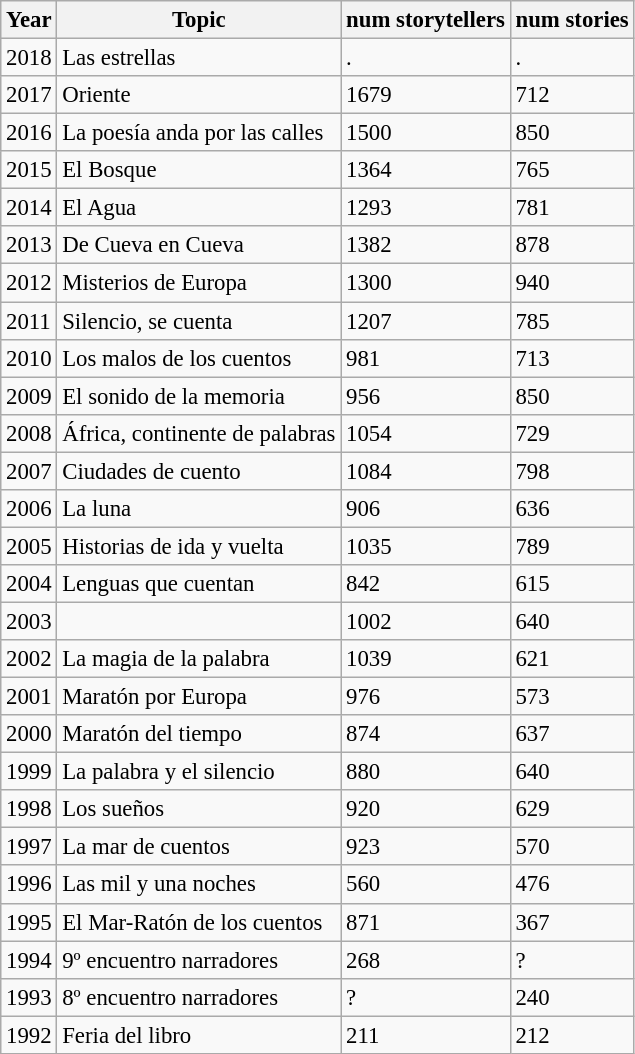<table class="wikitable sortable" style="font-size: 95%; margin-bottom: 10px;">
<tr>
<th>Year</th>
<th>Topic</th>
<th>num storytellers</th>
<th>num stories</th>
</tr>
<tr>
<td>2018</td>
<td>Las estrellas</td>
<td>.</td>
<td>.</td>
</tr>
<tr>
<td>2017</td>
<td>Oriente</td>
<td>1679</td>
<td>712</td>
</tr>
<tr>
<td>2016</td>
<td>La poesía anda por las calles</td>
<td>1500</td>
<td>850</td>
</tr>
<tr>
<td>2015</td>
<td>El Bosque</td>
<td>1364</td>
<td>765</td>
</tr>
<tr>
<td>2014</td>
<td>El Agua</td>
<td>1293</td>
<td>781</td>
</tr>
<tr>
<td>2013</td>
<td>De Cueva en Cueva</td>
<td>1382</td>
<td>878</td>
</tr>
<tr>
<td>2012</td>
<td>Misterios de Europa</td>
<td>1300</td>
<td>940</td>
</tr>
<tr>
<td>2011</td>
<td>Silencio, se cuenta</td>
<td>1207</td>
<td>785</td>
</tr>
<tr>
<td>2010</td>
<td>Los malos de los cuentos</td>
<td>981</td>
<td>713</td>
</tr>
<tr>
<td>2009</td>
<td>El sonido de la memoria</td>
<td>956</td>
<td>850</td>
</tr>
<tr>
<td>2008</td>
<td>África, continente de palabras</td>
<td>1054</td>
<td>729</td>
</tr>
<tr>
<td>2007</td>
<td>Ciudades de cuento</td>
<td>1084</td>
<td>798</td>
</tr>
<tr>
<td>2006</td>
<td>La luna</td>
<td>906</td>
<td>636</td>
</tr>
<tr>
<td>2005</td>
<td>Historias de ida y vuelta</td>
<td>1035</td>
<td>789</td>
</tr>
<tr>
<td>2004</td>
<td>Lenguas que cuentan</td>
<td>842</td>
<td>615</td>
</tr>
<tr>
<td>2003</td>
<td></td>
<td>1002</td>
<td>640</td>
</tr>
<tr>
<td>2002</td>
<td>La magia de la palabra</td>
<td>1039</td>
<td>621</td>
</tr>
<tr>
<td>2001</td>
<td>Maratón por Europa</td>
<td>976</td>
<td>573</td>
</tr>
<tr>
<td>2000</td>
<td>Maratón del tiempo</td>
<td>874</td>
<td>637</td>
</tr>
<tr>
<td>1999</td>
<td>La palabra y el silencio</td>
<td>880</td>
<td>640</td>
</tr>
<tr>
<td>1998</td>
<td>Los sueños</td>
<td>920</td>
<td>629</td>
</tr>
<tr>
<td>1997</td>
<td>La mar de cuentos</td>
<td>923</td>
<td>570</td>
</tr>
<tr>
<td>1996</td>
<td>Las mil y una noches</td>
<td>560</td>
<td>476</td>
</tr>
<tr>
<td>1995</td>
<td>El Mar-Ratón de los cuentos</td>
<td>871</td>
<td>367</td>
</tr>
<tr>
<td>1994</td>
<td>9º encuentro narradores</td>
<td>268</td>
<td>?</td>
</tr>
<tr>
<td>1993</td>
<td>8º encuentro narradores</td>
<td>?</td>
<td>240</td>
</tr>
<tr>
<td>1992</td>
<td>Feria del libro</td>
<td>211</td>
<td>212</td>
</tr>
</table>
